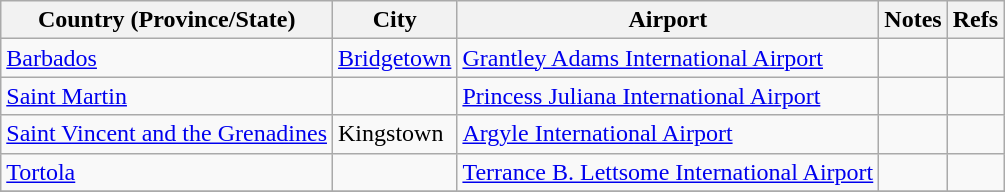<table class="wikitable sortable">
<tr>
<th>Country (Province/State)</th>
<th>City</th>
<th>Airport</th>
<th>Notes</th>
<th class="unsortable">Refs</th>
</tr>
<tr>
<td><a href='#'>Barbados</a></td>
<td><a href='#'>Bridgetown</a></td>
<td><a href='#'>Grantley Adams International Airport</a></td>
<td align=center></td>
<td align=center></td>
</tr>
<tr>
<td><a href='#'>Saint Martin</a></td>
<td></td>
<td><a href='#'>Princess Juliana International Airport</a></td>
<td align=center></td>
<td align=center></td>
</tr>
<tr>
<td><a href='#'>Saint Vincent and the Grenadines</a></td>
<td>Kingstown</td>
<td><a href='#'>Argyle International Airport</a></td>
<td></td>
<td align=center></td>
</tr>
<tr>
<td><a href='#'>Tortola</a></td>
<td></td>
<td><a href='#'>Terrance B. Lettsome International Airport</a></td>
<td align=center></td>
<td align=center></td>
</tr>
<tr>
</tr>
</table>
